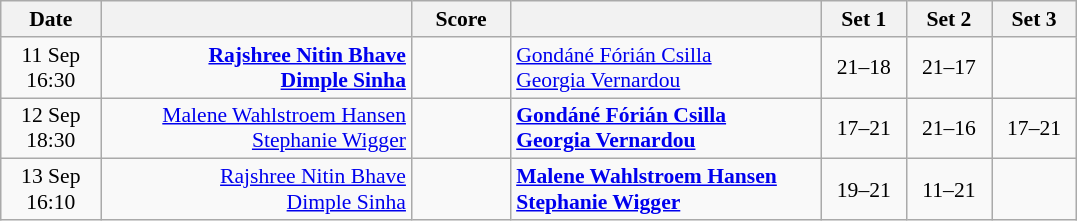<table class="wikitable" style="text-align: center; font-size:90%">
<tr>
<th width="60">Date</th>
<th align="right" width="200"></th>
<th width="60">Score</th>
<th align="left" width="200"></th>
<th width="50">Set 1</th>
<th width="50">Set 2</th>
<th width="50">Set 3</th>
</tr>
<tr>
<td>11 Sep<br>16:30</td>
<td align="right"><strong><a href='#'>Rajshree Nitin Bhave</a> <br><a href='#'>Dimple Sinha</a> </strong></td>
<td align="center"></td>
<td align="left"> <a href='#'>Gondáné Fórián Csilla</a><br> <a href='#'>Georgia Vernardou</a></td>
<td>21–18</td>
<td>21–17</td>
<td></td>
</tr>
<tr>
<td>12 Sep<br>18:30</td>
<td align="right"><a href='#'>Malene Wahlstroem Hansen</a> <br><a href='#'>Stephanie Wigger</a> </td>
<td align="center"></td>
<td align="left"><strong> <a href='#'>Gondáné Fórián Csilla</a><br> <a href='#'>Georgia Vernardou</a></strong></td>
<td>17–21</td>
<td>21–16</td>
<td>17–21</td>
</tr>
<tr>
<td>13 Sep<br>16:10</td>
<td align="right"><a href='#'>Rajshree Nitin Bhave</a> <br><a href='#'>Dimple Sinha</a> </td>
<td align="center"></td>
<td align="left"><strong> <a href='#'>Malene Wahlstroem Hansen</a><br> <a href='#'>Stephanie Wigger</a></strong></td>
<td>19–21</td>
<td>11–21</td>
<td></td>
</tr>
</table>
